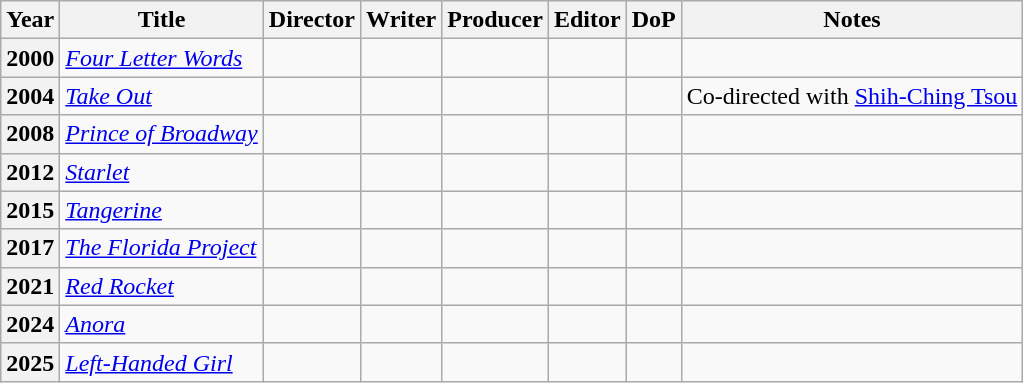<table class="wikitable plainrowheaders">
<tr>
<th scope="col">Year</th>
<th scope="col">Title</th>
<th scope="col">Director</th>
<th scope="col">Writer</th>
<th scope="col">Producer</th>
<th scope="col">Editor</th>
<th scope="col">DoP</th>
<th scope="col">Notes</th>
</tr>
<tr>
<th scope="row">2000</th>
<td><em><a href='#'>Four Letter Words</a></em></td>
<td></td>
<td></td>
<td></td>
<td></td>
<td></td>
<td></td>
</tr>
<tr>
<th scope="row">2004</th>
<td><em><a href='#'>Take Out</a></em></td>
<td></td>
<td></td>
<td></td>
<td></td>
<td></td>
<td>Co-directed with <a href='#'>Shih-Ching Tsou</a></td>
</tr>
<tr>
<th scope="row">2008</th>
<td><em><a href='#'>Prince of Broadway</a></em></td>
<td></td>
<td></td>
<td></td>
<td></td>
<td></td>
<td></td>
</tr>
<tr>
<th scope="row">2012</th>
<td><em><a href='#'>Starlet</a></em></td>
<td></td>
<td></td>
<td></td>
<td></td>
<td></td>
<td></td>
</tr>
<tr>
<th scope="row">2015</th>
<td><em><a href='#'>Tangerine</a></em></td>
<td></td>
<td></td>
<td></td>
<td></td>
<td></td>
<td></td>
</tr>
<tr>
<th scope="row">2017</th>
<td><em><a href='#'>The Florida Project</a></em></td>
<td></td>
<td></td>
<td></td>
<td></td>
<td></td>
<td></td>
</tr>
<tr>
<th scope="row">2021</th>
<td><em><a href='#'>Red Rocket</a></em></td>
<td></td>
<td></td>
<td></td>
<td></td>
<td></td>
<td></td>
</tr>
<tr>
<th scope="row">2024</th>
<td><em><a href='#'>Anora</a></em></td>
<td></td>
<td></td>
<td></td>
<td></td>
<td></td>
<td></td>
</tr>
<tr>
<th scope="row">2025</th>
<td><em><a href='#'>Left-Handed Girl</a></em></td>
<td></td>
<td></td>
<td></td>
<td></td>
<td></td>
<td></td>
</tr>
</table>
